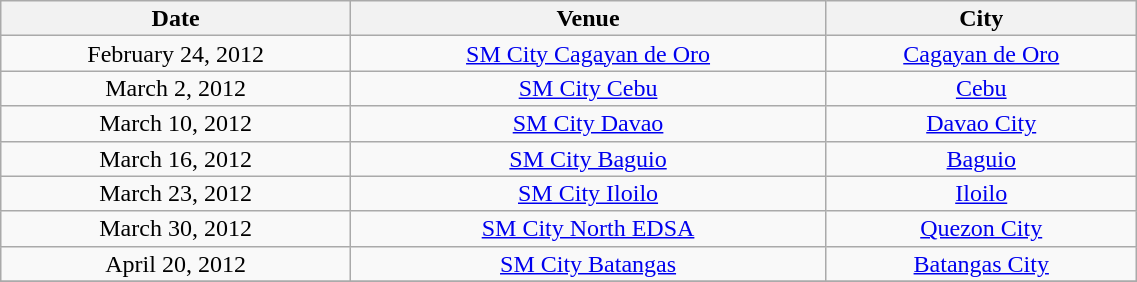<table class="wikitable" style="text-align:center; font-size:100%; line-height:16px;"  width="60%">
<tr>
<th scope="col">Date</th>
<th scope="col">Venue</th>
<th scope="col">City</th>
</tr>
<tr>
<td>February 24, 2012</td>
<td><a href='#'>SM City Cagayan de Oro</a></td>
<td><a href='#'>Cagayan de Oro</a></td>
</tr>
<tr>
<td>March 2, 2012</td>
<td><a href='#'>SM City Cebu</a></td>
<td><a href='#'>Cebu</a></td>
</tr>
<tr>
<td>March 10, 2012</td>
<td><a href='#'>SM City Davao</a></td>
<td><a href='#'>Davao City</a></td>
</tr>
<tr>
<td>March 16, 2012</td>
<td><a href='#'>SM City Baguio</a></td>
<td><a href='#'>Baguio</a></td>
</tr>
<tr>
<td>March 23, 2012</td>
<td><a href='#'>SM City Iloilo</a></td>
<td><a href='#'>Iloilo</a></td>
</tr>
<tr>
<td>March 30, 2012</td>
<td><a href='#'>SM City North EDSA</a></td>
<td><a href='#'>Quezon City</a></td>
</tr>
<tr>
<td>April 20, 2012</td>
<td><a href='#'>SM City Batangas</a></td>
<td><a href='#'>Batangas City</a></td>
</tr>
<tr>
</tr>
</table>
